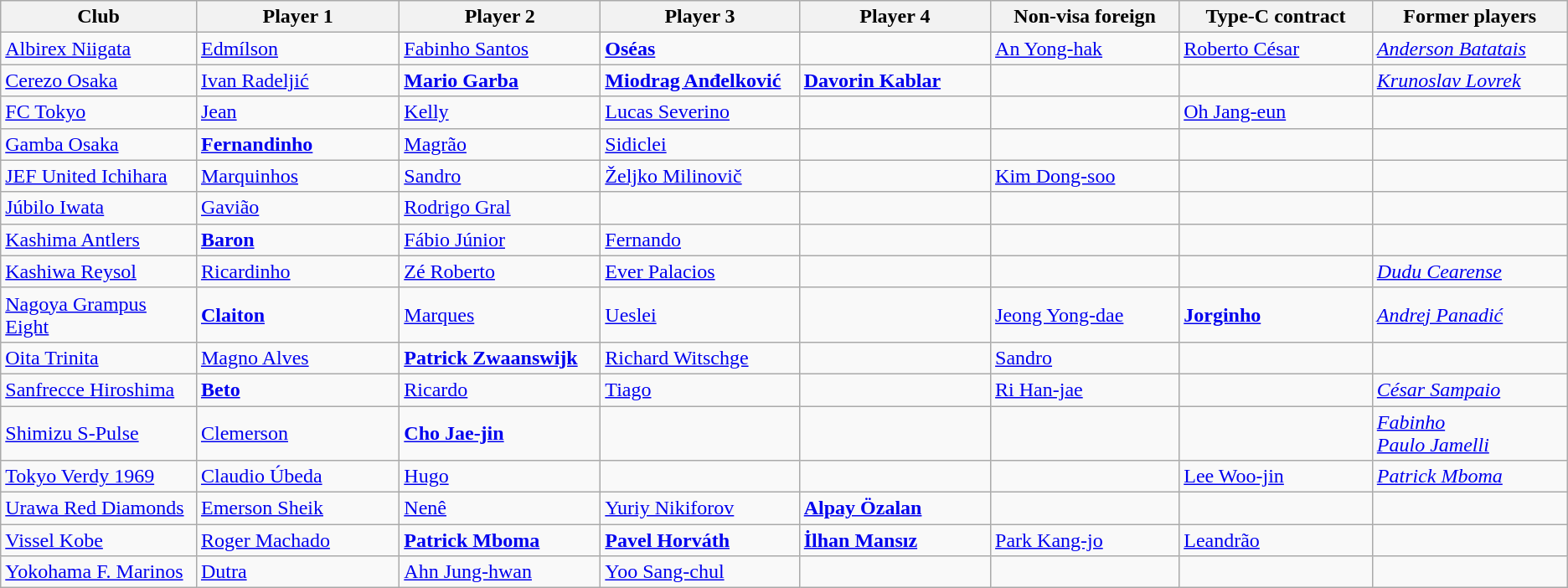<table class="wikitable">
<tr>
<th width="180">Club</th>
<th width="180">Player 1</th>
<th width="180">Player 2</th>
<th width="180">Player 3</th>
<th width="180">Player 4</th>
<th width="180">Non-visa foreign</th>
<th width="180">Type-C contract</th>
<th width="180">Former players</th>
</tr>
<tr>
<td><a href='#'>Albirex Niigata</a></td>
<td> <a href='#'>Edmílson</a></td>
<td> <a href='#'>Fabinho Santos</a></td>
<td> <strong><a href='#'>Oséas</a></strong></td>
<td></td>
<td> <a href='#'>An Yong-hak</a></td>
<td> <a href='#'>Roberto César</a></td>
<td> <em><a href='#'>Anderson Batatais</a></em></td>
</tr>
<tr>
<td><a href='#'>Cerezo Osaka</a></td>
<td> <a href='#'>Ivan Radeljić</a></td>
<td> <strong><a href='#'>Mario Garba</a></strong></td>
<td> <strong><a href='#'>Miodrag Anđelković</a></strong></td>
<td> <strong><a href='#'>Davorin Kablar</a></strong></td>
<td></td>
<td></td>
<td> <em><a href='#'>Krunoslav Lovrek</a></em></td>
</tr>
<tr>
<td><a href='#'>FC Tokyo</a></td>
<td> <a href='#'>Jean</a></td>
<td> <a href='#'>Kelly</a></td>
<td> <a href='#'>Lucas Severino</a></td>
<td></td>
<td></td>
<td> <a href='#'>Oh Jang-eun</a></td>
<td></td>
</tr>
<tr>
<td><a href='#'>Gamba Osaka</a></td>
<td> <strong><a href='#'>Fernandinho</a></strong></td>
<td> <a href='#'>Magrão</a></td>
<td> <a href='#'>Sidiclei</a></td>
<td></td>
<td></td>
<td></td>
<td></td>
</tr>
<tr>
<td><a href='#'>JEF United Ichihara</a></td>
<td> <a href='#'>Marquinhos</a></td>
<td> <a href='#'>Sandro</a></td>
<td> <a href='#'>Željko Milinovič</a></td>
<td></td>
<td> <a href='#'>Kim Dong-soo</a></td>
<td></td>
<td></td>
</tr>
<tr>
<td><a href='#'>Júbilo Iwata</a></td>
<td> <a href='#'>Gavião</a></td>
<td> <a href='#'>Rodrigo Gral</a></td>
<td></td>
<td></td>
<td></td>
<td></td>
<td></td>
</tr>
<tr>
<td><a href='#'>Kashima Antlers</a></td>
<td> <strong><a href='#'>Baron</a></strong></td>
<td> <a href='#'>Fábio Júnior</a></td>
<td> <a href='#'>Fernando</a></td>
<td></td>
<td></td>
<td></td>
<td></td>
</tr>
<tr>
<td><a href='#'>Kashiwa Reysol</a></td>
<td> <a href='#'>Ricardinho</a></td>
<td> <a href='#'>Zé Roberto</a></td>
<td> <a href='#'>Ever Palacios</a></td>
<td></td>
<td></td>
<td></td>
<td> <em><a href='#'>Dudu Cearense</a></em></td>
</tr>
<tr>
<td><a href='#'>Nagoya Grampus Eight</a></td>
<td> <strong><a href='#'>Claiton</a></strong></td>
<td> <a href='#'>Marques</a></td>
<td> <a href='#'>Ueslei</a></td>
<td></td>
<td> <a href='#'>Jeong Yong-dae</a></td>
<td> <strong><a href='#'>Jorginho</a></strong></td>
<td> <em><a href='#'>Andrej Panadić</a></em></td>
</tr>
<tr>
<td><a href='#'>Oita Trinita</a></td>
<td> <a href='#'>Magno Alves</a></td>
<td> <strong><a href='#'>Patrick Zwaanswijk</a></strong></td>
<td> <a href='#'>Richard Witschge</a></td>
<td></td>
<td> <a href='#'>Sandro</a></td>
<td></td>
<td></td>
</tr>
<tr>
<td><a href='#'>Sanfrecce Hiroshima</a></td>
<td> <strong><a href='#'>Beto</a></strong></td>
<td> <a href='#'>Ricardo</a></td>
<td> <a href='#'>Tiago</a></td>
<td></td>
<td> <a href='#'>Ri Han-jae</a></td>
<td></td>
<td> <em><a href='#'>César Sampaio</a></em></td>
</tr>
<tr>
<td><a href='#'>Shimizu S-Pulse</a></td>
<td> <a href='#'>Clemerson</a></td>
<td> <strong><a href='#'>Cho Jae-jin</a></strong></td>
<td></td>
<td></td>
<td></td>
<td></td>
<td> <em><a href='#'>Fabinho</a></em><br> <em><a href='#'>Paulo Jamelli</a></em></td>
</tr>
<tr>
<td><a href='#'>Tokyo Verdy 1969</a></td>
<td> <a href='#'>Claudio Úbeda</a></td>
<td> <a href='#'>Hugo</a></td>
<td></td>
<td></td>
<td></td>
<td> <a href='#'>Lee Woo-jin</a></td>
<td> <em><a href='#'>Patrick Mboma</a></em></td>
</tr>
<tr>
<td><a href='#'>Urawa Red Diamonds</a></td>
<td> <a href='#'>Emerson Sheik</a></td>
<td> <a href='#'>Nenê</a></td>
<td> <a href='#'>Yuriy Nikiforov</a></td>
<td> <strong><a href='#'>Alpay Özalan</a></strong></td>
<td></td>
<td></td>
<td></td>
</tr>
<tr>
<td><a href='#'>Vissel Kobe</a></td>
<td> <a href='#'>Roger Machado</a></td>
<td> <strong><a href='#'>Patrick Mboma</a></strong></td>
<td> <strong><a href='#'>Pavel Horváth</a></strong></td>
<td> <strong><a href='#'>İlhan Mansız</a></strong></td>
<td> <a href='#'>Park Kang-jo</a></td>
<td> <a href='#'>Leandrão</a></td>
<td></td>
</tr>
<tr>
<td><a href='#'>Yokohama F. Marinos</a></td>
<td> <a href='#'>Dutra</a></td>
<td> <a href='#'>Ahn Jung-hwan</a></td>
<td> <a href='#'>Yoo Sang-chul</a></td>
<td></td>
<td></td>
<td></td>
<td></td>
</tr>
</table>
